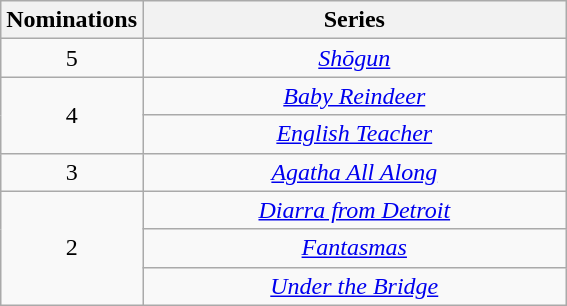<table class="wikitable" rowspan="2" border="2" style="text-align:center;">
<tr>
<th scope="col" width="50">Nominations</th>
<th scope="col" width="275">Series</th>
</tr>
<tr>
<td>5</td>
<td><em><a href='#'>Shōgun</a></em></td>
</tr>
<tr>
<td rowspan="2">4</td>
<td><em><a href='#'>Baby Reindeer</a></em></td>
</tr>
<tr>
<td><em><a href='#'>English Teacher</a></em></td>
</tr>
<tr>
<td>3</td>
<td><em><a href='#'>Agatha All Along</a></em></td>
</tr>
<tr>
<td rowspan="3">2</td>
<td><em><a href='#'>Diarra from Detroit</a></em></td>
</tr>
<tr>
<td><em><a href='#'>Fantasmas</a></em></td>
</tr>
<tr>
<td><em><a href='#'>Under the Bridge</a></em></td>
</tr>
</table>
